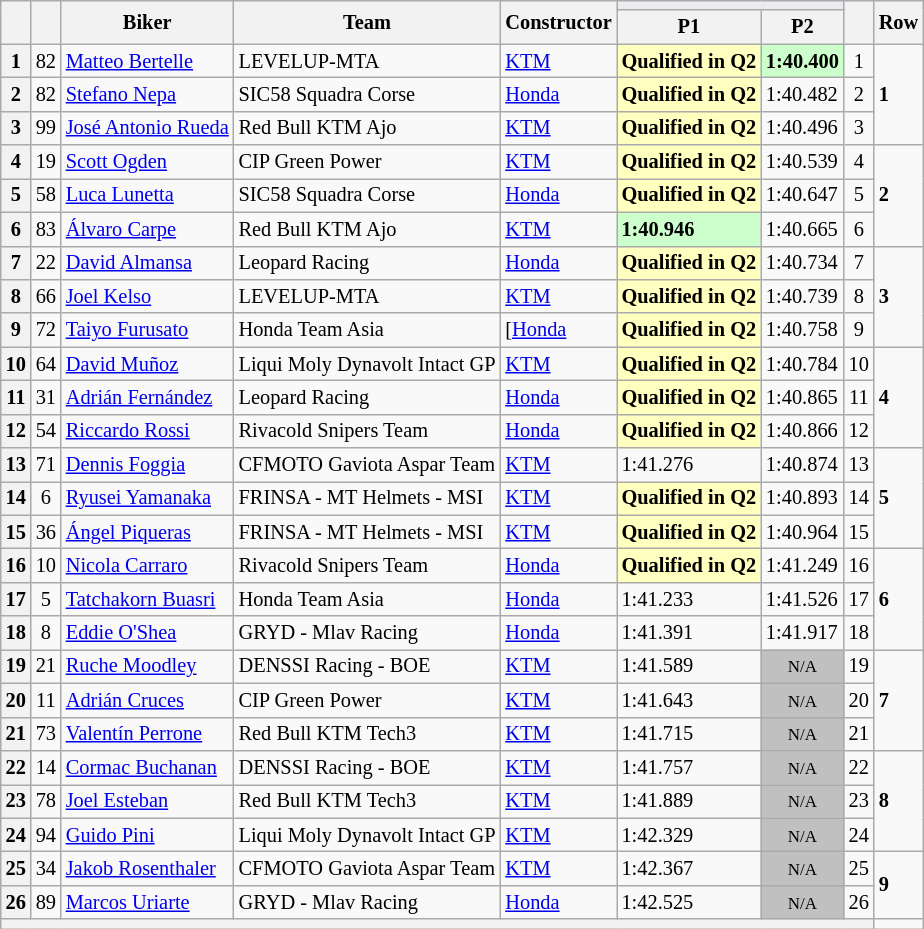<table class="wikitable sortable" style="font-size: 85%;">
<tr>
<th rowspan="2"></th>
<th rowspan="2"></th>
<th rowspan="2">Biker</th>
<th rowspan="2">Team</th>
<th rowspan="2">Constructor</th>
<th colspan="2" style="background:#eaecf0; text-align:center;"></th>
<th rowspan="2"></th>
<th rowspan="2">Row</th>
</tr>
<tr>
<th scope="col">P1</th>
<th scope="col">P2</th>
</tr>
<tr>
<th scope="row">1</th>
<td align="center">82</td>
<td> <a href='#'>Matteo Bertelle</a></td>
<td>LEVELUP-MTA</td>
<td><a href='#'>KTM</a></td>
<td style="background:#ffffbf;"><strong>Qualified in Q2</strong></td>
<td style="background:#ccffcc;"><strong>1:40.400</strong></td>
<td align="center">1</td>
<td rowspan="3"><strong>1</strong></td>
</tr>
<tr>
<th scope="row">2</th>
<td align="center">82</td>
<td> <a href='#'>Stefano Nepa</a></td>
<td>SIC58 Squadra Corse</td>
<td><a href='#'>Honda</a></td>
<td style="background:#ffffbf;"><strong>Qualified in Q2</strong></td>
<td>1:40.482</td>
<td align="center">2</td>
</tr>
<tr>
<th scope="row">3</th>
<td align="center">99</td>
<td> <a href='#'>José Antonio Rueda</a></td>
<td>Red Bull KTM Ajo</td>
<td><a href='#'>KTM</a></td>
<td style="background:#ffffbf;"><strong>Qualified in Q2</strong></td>
<td>1:40.496</td>
<td align="center">3</td>
</tr>
<tr>
<th scope="row">4</th>
<td align="center">19</td>
<td> <a href='#'>Scott Ogden</a></td>
<td>CIP Green Power</td>
<td><a href='#'>KTM</a></td>
<td style="background:#ffffbf;"><strong>Qualified in Q2</strong></td>
<td>1:40.539</td>
<td align="center">4</td>
<td rowspan="3"><strong>2</strong></td>
</tr>
<tr>
<th scope="row">5</th>
<td align="center">58</td>
<td> <a href='#'>Luca Lunetta</a></td>
<td>SIC58 Squadra Corse</td>
<td><a href='#'>Honda</a></td>
<td style="background:#ffffbf;"><strong>Qualified in Q2</strong></td>
<td>1:40.647</td>
<td align="center">5</td>
</tr>
<tr>
<th scope="row">6</th>
<td align="center">83</td>
<td> <a href='#'>Álvaro Carpe</a></td>
<td>Red Bull KTM Ajo</td>
<td><a href='#'>KTM</a></td>
<td style="background:#ccffcc;"><strong>1:40.946</strong></td>
<td>1:40.665</td>
<td align="center">6</td>
</tr>
<tr>
<th scope="row">7</th>
<td align="center">22</td>
<td> <a href='#'>David Almansa</a></td>
<td>Leopard Racing</td>
<td><a href='#'>Honda</a></td>
<td style="background:#ffffbf;"><strong>Qualified in Q2</strong></td>
<td>1:40.734</td>
<td align="center">7</td>
<td rowspan="3"><strong>3</strong></td>
</tr>
<tr>
<th scope="row">8</th>
<td align="center">66</td>
<td> <a href='#'>Joel Kelso</a></td>
<td>LEVELUP-MTA</td>
<td><a href='#'>KTM</a></td>
<td style="background:#ffffbf;"><strong>Qualified in Q2</strong></td>
<td>1:40.739</td>
<td align="center">8</td>
</tr>
<tr>
<th scope="row">9</th>
<td align="center">72</td>
<td> <a href='#'>Taiyo Furusato</a></td>
<td>Honda Team Asia</td>
<td>[<a href='#'>Honda</a></td>
<td style="background:#ffffbf;"><strong>Qualified in Q2</strong></td>
<td>1:40.758</td>
<td align="center">9</td>
</tr>
<tr>
<th scope="row">10</th>
<td align="center">64</td>
<td> <a href='#'>David Muñoz</a></td>
<td>Liqui Moly Dynavolt Intact GP</td>
<td><a href='#'>KTM</a></td>
<td style="background:#ffffbf;"><strong>Qualified in Q2</strong></td>
<td>1:40.784</td>
<td align="center">10</td>
<td rowspan="3"><strong>4</strong></td>
</tr>
<tr>
<th scope="row">11</th>
<td align="center">31</td>
<td> <a href='#'>Adrián Fernández</a></td>
<td>Leopard Racing</td>
<td><a href='#'>Honda</a></td>
<td style="background:#ffffbf;"><strong>Qualified in Q2</strong></td>
<td>1:40.865</td>
<td align="center">11</td>
</tr>
<tr>
<th scope="row">12</th>
<td align="center">54</td>
<td> <a href='#'>Riccardo Rossi</a></td>
<td>Rivacold Snipers Team</td>
<td><a href='#'>Honda</a></td>
<td style="background:#ffffbf;"><strong>Qualified in Q2</strong></td>
<td>1:40.866</td>
<td align="center">12</td>
</tr>
<tr>
<th scope="row">13</th>
<td align="center">71</td>
<td> <a href='#'>Dennis Foggia</a></td>
<td>CFMOTO Gaviota Aspar Team</td>
<td><a href='#'>KTM</a></td>
<td>1:41.276</td>
<td>1:40.874</td>
<td align="center">13</td>
<td rowspan="3"><strong>5</strong></td>
</tr>
<tr>
<th scope="row">14</th>
<td align="center">6</td>
<td> <a href='#'>Ryusei Yamanaka</a></td>
<td>FRINSA - MT Helmets - MSI</td>
<td><a href='#'>KTM</a></td>
<td style="background:#ffffbf;"><strong>Qualified in Q2</strong></td>
<td>1:40.893</td>
<td align="center">14</td>
</tr>
<tr>
<th scope="row">15</th>
<td align="center">36</td>
<td> <a href='#'>Ángel Piqueras</a></td>
<td>FRINSA - MT Helmets - MSI</td>
<td><a href='#'>KTM</a></td>
<td style="background:#ffffbf;"><strong>Qualified in Q2</strong></td>
<td>1:40.964</td>
<td align="center">15</td>
</tr>
<tr>
<th scope="row">16</th>
<td align="center">10</td>
<td> <a href='#'>Nicola Carraro</a></td>
<td>Rivacold Snipers Team</td>
<td><a href='#'>Honda</a></td>
<td style="background:#ffffbf;"><strong>Qualified in Q2</strong></td>
<td>1:41.249</td>
<td align="center">16</td>
<td rowspan="3"><strong>6</strong></td>
</tr>
<tr>
<th scope="row">17</th>
<td align="center">5</td>
<td> <a href='#'>Tatchakorn Buasri</a></td>
<td>Honda Team Asia</td>
<td><a href='#'>Honda</a></td>
<td>1:41.233</td>
<td>1:41.526</td>
<td align="center">17</td>
</tr>
<tr>
<th scope="row">18</th>
<td align="center">8</td>
<td> <a href='#'>Eddie O'Shea</a></td>
<td>GRYD - Mlav Racing</td>
<td><a href='#'>Honda</a></td>
<td>1:41.391</td>
<td>1:41.917</td>
<td align="center">18</td>
</tr>
<tr>
<th scope="row">19</th>
<td align="center">21</td>
<td> <a href='#'>Ruche Moodley</a></td>
<td>DENSSI Racing - BOE</td>
<td><a href='#'>KTM</a></td>
<td>1:41.589</td>
<td style="background: silver" align="center" data-sort-value="22"><small>N/A</small></td>
<td align="center">19</td>
<td rowspan="3"><strong>7</strong></td>
</tr>
<tr>
<th scope="row">20</th>
<td align="center">11</td>
<td> <a href='#'>Adrián Cruces</a></td>
<td>CIP Green Power</td>
<td><a href='#'>KTM</a></td>
<td>1:41.643</td>
<td style="background: silver" align="center" data-sort-value="22"><small>N/A</small></td>
<td align="center">20</td>
</tr>
<tr>
<th scope="row">21</th>
<td align="center">73</td>
<td> <a href='#'>Valentín Perrone</a></td>
<td>Red Bull KTM Tech3</td>
<td><a href='#'>KTM</a></td>
<td>1:41.715</td>
<td style="background: silver" align="center" data-sort-value="22"><small>N/A</small></td>
<td align="center">21</td>
</tr>
<tr>
<th scope="row">22</th>
<td align="center">14</td>
<td> <a href='#'>Cormac Buchanan</a></td>
<td>DENSSI Racing - BOE</td>
<td><a href='#'>KTM</a></td>
<td>1:41.757</td>
<td style="background: silver" align="center" data-sort-value="22"><small>N/A</small></td>
<td align="center">22</td>
<td rowspan="3"><strong>8</strong></td>
</tr>
<tr>
<th scope="row">23</th>
<td align="center">78</td>
<td> <a href='#'>Joel Esteban</a></td>
<td>Red Bull KTM Tech3</td>
<td><a href='#'>KTM</a></td>
<td>1:41.889</td>
<td style="background: silver" align="center" data-sort-value="22"><small>N/A</small></td>
<td align="center">23</td>
</tr>
<tr>
<th scope="row">24</th>
<td align="center">94</td>
<td> <a href='#'>Guido Pini</a></td>
<td>Liqui Moly Dynavolt Intact GP</td>
<td><a href='#'>KTM</a></td>
<td>1:42.329</td>
<td style="background: silver" align="center" data-sort-value="22"><small>N/A</small></td>
<td align="center">24</td>
</tr>
<tr>
<th scope="row">25</th>
<td align="center">34</td>
<td> <a href='#'>Jakob Rosenthaler</a></td>
<td>CFMOTO Gaviota Aspar Team</td>
<td><a href='#'>KTM</a></td>
<td>1:42.367</td>
<td style="background: silver" align="center" data-sort-value="22"><small>N/A</small></td>
<td align="center">25</td>
<td rowspan="2"><strong>9</strong></td>
</tr>
<tr>
<th scope="row">26</th>
<td align="center">89</td>
<td> <a href='#'>Marcos Uriarte</a></td>
<td>GRYD - Mlav Racing</td>
<td><a href='#'>Honda</a></td>
<td>1:42.525</td>
<td style="background: silver" align="center" data-sort-value="22"><small>N/A</small></td>
<td align="center">26</td>
</tr>
<tr>
<th colspan="8"></th>
</tr>
</table>
